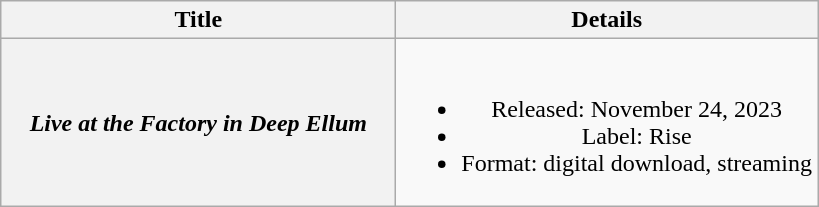<table class="wikitable plainrowheaders" style="text-align:center;">
<tr>
<th scope="col" style="width:16em;">Title</th>
<th scope="col">Details</th>
</tr>
<tr>
<th scope="row"><em>Live at the Factory in Deep Ellum</em></th>
<td><br><ul><li>Released: November 24, 2023</li><li>Label: Rise</li><li>Format: digital download, streaming</li></ul></td>
</tr>
</table>
